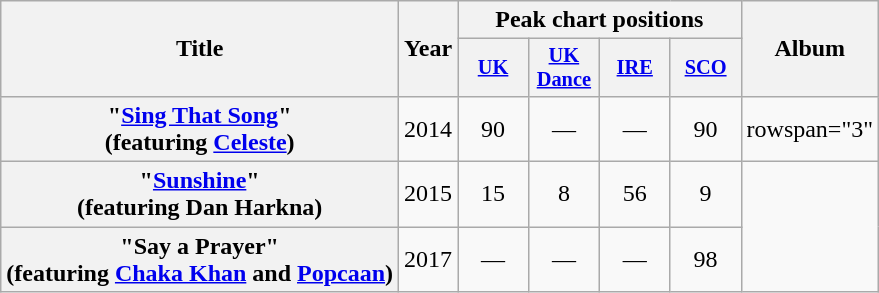<table class="wikitable plainrowheaders" style="text-align:center;">
<tr>
<th scope="col" rowspan="2">Title</th>
<th scope="col" rowspan="2">Year</th>
<th scope="col" colspan="4">Peak chart positions</th>
<th scope="col" rowspan="2">Album</th>
</tr>
<tr>
<th scope="col" style="width:3em;font-size:85%;"><a href='#'>UK</a><br></th>
<th scope="col" style="width:3em;font-size:85%;"><a href='#'>UK<br>Dance</a></th>
<th scope="col" style="width:3em;font-size:85%;"><a href='#'>IRE</a></th>
<th scope="col" style="width:3em;font-size:85%;"><a href='#'>SCO</a><br></th>
</tr>
<tr>
<th scope="row">"<a href='#'>Sing That Song</a>"<br><span>(featuring <a href='#'>Celeste</a>)</span></th>
<td>2014</td>
<td>90</td>
<td>—</td>
<td>—</td>
<td>90</td>
<td>rowspan="3" </td>
</tr>
<tr>
<th scope="row">"<a href='#'>Sunshine</a>"<br><span>(featuring Dan Harkna)</span></th>
<td>2015</td>
<td>15</td>
<td>8</td>
<td>56</td>
<td>9</td>
</tr>
<tr>
<th scope="row">"Say a Prayer"<br><span>(featuring <a href='#'>Chaka Khan</a> and <a href='#'>Popcaan</a>)</span></th>
<td>2017</td>
<td>—</td>
<td>—</td>
<td>—</td>
<td>98</td>
</tr>
</table>
